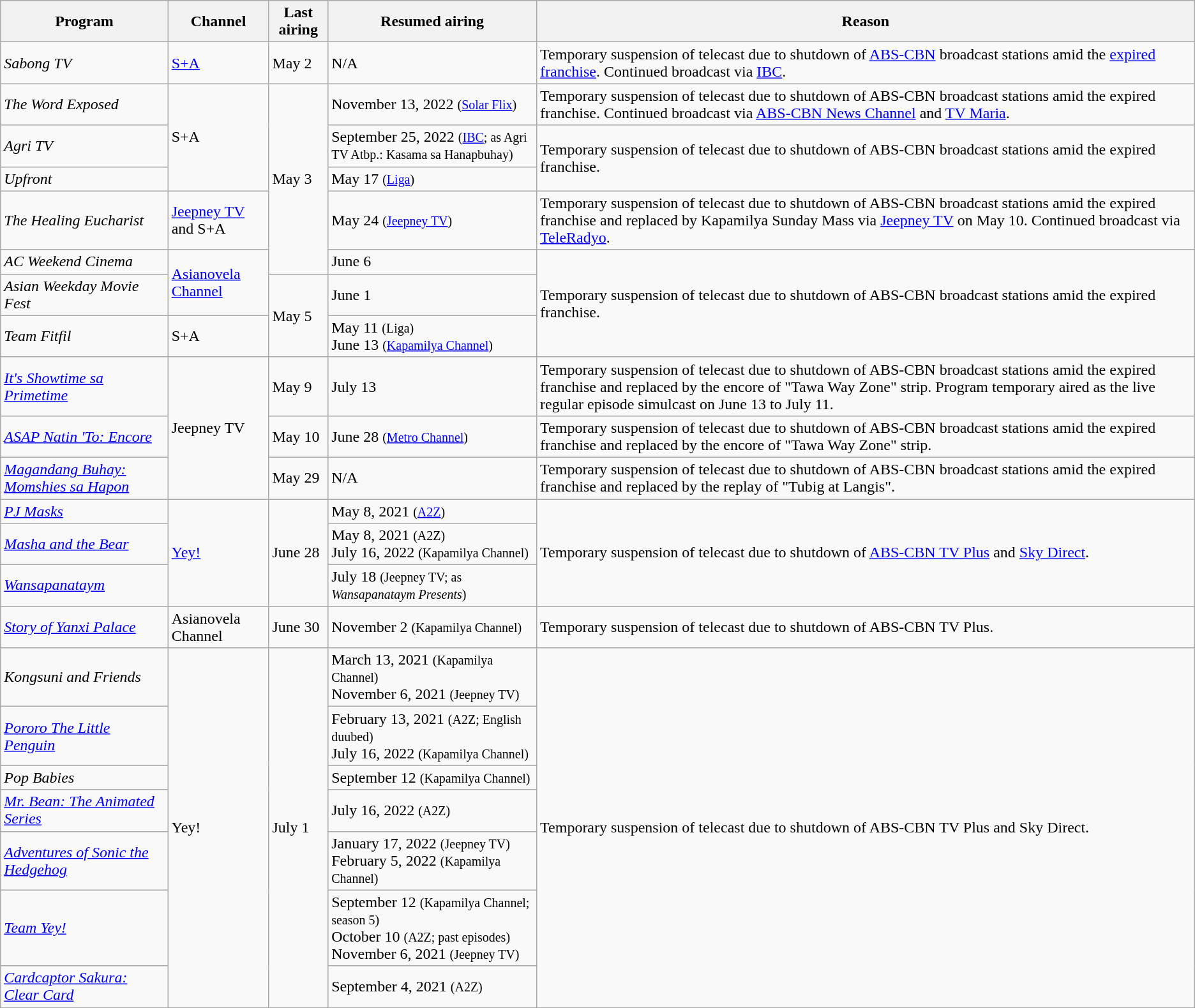<table class="wikitable">
<tr>
<th>Program</th>
<th>Channel</th>
<th>Last airing</th>
<th>Resumed airing</th>
<th>Reason</th>
</tr>
<tr>
<td><em>Sabong TV</em></td>
<td><a href='#'>S+A</a></td>
<td>May 2</td>
<td>N/A</td>
<td>Temporary suspension of telecast due to shutdown of <a href='#'>ABS-CBN</a> broadcast stations amid the <a href='#'>expired franchise</a>. Continued broadcast via <a href='#'>IBC</a>.</td>
</tr>
<tr>
<td><em>The Word Exposed</em></td>
<td rowspan="3">S+A</td>
<td rowspan="5">May 3</td>
<td>November 13, 2022 <small>(<a href='#'>Solar Flix</a>)</small></td>
<td>Temporary suspension of telecast due to shutdown of ABS-CBN broadcast stations amid the expired franchise. Continued broadcast via <a href='#'>ABS-CBN News Channel</a> and <a href='#'>TV Maria</a>.</td>
</tr>
<tr>
<td><em>Agri TV</em></td>
<td>September 25, 2022 <small>(<a href='#'>IBC</a>; as Agri TV Atbp.: Kasama sa Hanapbuhay)</small></td>
<td rowspan="2">Temporary suspension of telecast due to shutdown of ABS-CBN broadcast stations amid the expired franchise.</td>
</tr>
<tr>
<td><em>Upfront</em></td>
<td>May 17 <small>(<a href='#'>Liga</a>)</small></td>
</tr>
<tr>
<td><em>The Healing Eucharist</em></td>
<td><a href='#'>Jeepney TV</a> and S+A</td>
<td>May 24 <small>(<a href='#'>Jeepney TV</a>)</small></td>
<td>Temporary suspension of telecast due to shutdown of ABS-CBN broadcast stations amid the expired franchise and replaced by Kapamilya Sunday Mass via <a href='#'>Jeepney TV</a> on May 10. Continued broadcast via <a href='#'>TeleRadyo</a>.</td>
</tr>
<tr>
<td><em>AC Weekend Cinema</em></td>
<td rowspan="2"><a href='#'>Asianovela Channel</a></td>
<td>June 6</td>
<td rowspan="3">Temporary suspension of telecast due to shutdown of ABS-CBN broadcast stations amid the expired franchise.</td>
</tr>
<tr>
<td><em>Asian Weekday Movie Fest</em></td>
<td rowspan="2">May 5</td>
<td>June 1</td>
</tr>
<tr>
<td><em>Team Fitfil</em></td>
<td>S+A</td>
<td>May 11 <small>(Liga)</small><br>June 13 <small>(<a href='#'>Kapamilya Channel</a>)</small></td>
</tr>
<tr>
<td><em><a href='#'>It's Showtime sa Primetime</a></em></td>
<td rowspan=3>Jeepney TV</td>
<td>May 9</td>
<td>July 13</td>
<td>Temporary suspension of telecast due to shutdown of ABS-CBN broadcast stations amid the expired franchise and replaced by the encore of "Tawa Way Zone" strip. Program temporary aired as the live regular episode simulcast on June 13 to July 11.</td>
</tr>
<tr>
<td><em><a href='#'>ASAP Natin 'To: Encore</a></em></td>
<td>May 10</td>
<td>June 28 <small>(<a href='#'>Metro Channel</a>)</small></td>
<td>Temporary suspension of telecast due to shutdown of ABS-CBN broadcast stations amid the expired franchise and replaced by the encore of "Tawa Way Zone" strip.</td>
</tr>
<tr>
<td><em><a href='#'>Magandang Buhay: Momshies sa Hapon</a></em></td>
<td>May 29</td>
<td>N/A</td>
<td>Temporary suspension of telecast due to shutdown of ABS-CBN broadcast stations amid the expired franchise and replaced by the replay of "Tubig at Langis".</td>
</tr>
<tr>
<td><em><a href='#'>PJ Masks</a></em></td>
<td rowspan="3"><a href='#'>Yey!</a></td>
<td rowspan="3">June 28</td>
<td>May 8, 2021 <small>(<a href='#'>A2Z</a>)</small></td>
<td rowspan="3">Temporary suspension of telecast due to shutdown of <a href='#'>ABS-CBN TV Plus</a> and <a href='#'>Sky Direct</a>.</td>
</tr>
<tr>
<td><em><a href='#'>Masha and the Bear</a></em></td>
<td>May 8, 2021 <small>(A2Z)</small><br>July 16, 2022 <small>(Kapamilya Channel)</small></td>
</tr>
<tr>
<td><em><a href='#'>Wansapanataym</a></em></td>
<td>July 18 <small>(Jeepney TV; as <em>Wansapanataym Presents</em>)</small></td>
</tr>
<tr>
<td><em><a href='#'>Story of Yanxi Palace</a></em></td>
<td>Asianovela Channel</td>
<td>June 30</td>
<td>November 2 <small>(Kapamilya Channel)</small></td>
<td>Temporary suspension of telecast due to shutdown of ABS-CBN TV Plus.</td>
</tr>
<tr>
<td><em>Kongsuni and Friends</em></td>
<td rowspan="7">Yey!</td>
<td rowspan="7">July 1</td>
<td>March 13, 2021 <small>(Kapamilya Channel)</small><br>November 6, 2021 <small>(Jeepney TV)</small></td>
<td rowspan="7">Temporary suspension of telecast due to shutdown of ABS-CBN TV Plus and Sky Direct.</td>
</tr>
<tr>
<td><em><a href='#'>Pororo The Little Penguin</a></em></td>
<td>February 13, 2021 <small>(A2Z; English duubed)</small><br>July 16, 2022 <small>(Kapamilya Channel)</small></td>
</tr>
<tr>
<td><em>Pop Babies</em></td>
<td>September 12 <small>(Kapamilya Channel)</small></td>
</tr>
<tr>
<td><em><a href='#'>Mr. Bean: The Animated Series</a></em></td>
<td>July 16, 2022 <small>(A2Z)</small></td>
</tr>
<tr>
<td><em><a href='#'>Adventures of Sonic the Hedgehog</a></em></td>
<td>January 17, 2022 <small>(Jeepney TV)</small><br>February 5, 2022 <small>(Kapamilya Channel)</small></td>
</tr>
<tr>
<td><em><a href='#'>Team Yey!</a></em></td>
<td>September 12 <small>(Kapamilya Channel; season 5)</small><br>October 10 <small>(A2Z; past episodes)</small><br>November 6, 2021 <small>(Jeepney TV)</small></td>
</tr>
<tr>
<td><em><a href='#'>Cardcaptor Sakura: Clear Card</a></em></td>
<td>September 4, 2021 <small>(A2Z)</small></td>
</tr>
</table>
